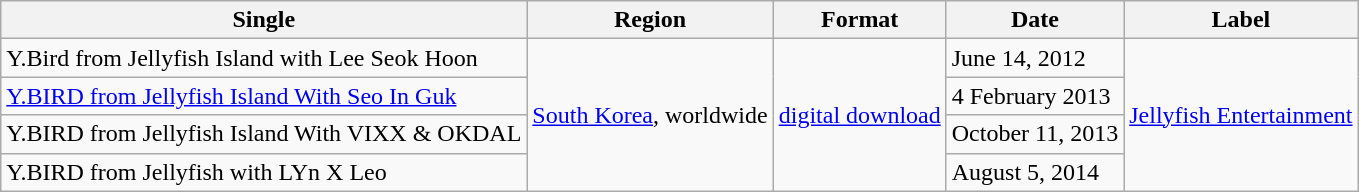<table class="wikitable">
<tr>
<th>Single</th>
<th>Region</th>
<th>Format</th>
<th>Date</th>
<th>Label</th>
</tr>
<tr>
<td>Y.Bird from Jellyfish Island with Lee Seok Hoon</td>
<td rowspan="4"><a href='#'>South Korea</a>, worldwide</td>
<td rowspan="4"><a href='#'>digital download</a></td>
<td>June 14, 2012</td>
<td rowspan="4"><a href='#'>Jellyfish Entertainment</a></td>
</tr>
<tr>
<td><a href='#'>Y.BIRD from Jellyfish Island With Seo In Guk</a></td>
<td>4 February 2013</td>
</tr>
<tr>
<td>Y.BIRD from Jellyfish Island With VIXX & OKDAL</td>
<td>October 11, 2013</td>
</tr>
<tr>
<td>Y.BIRD from Jellyfish with LYn X Leo</td>
<td>August 5, 2014</td>
</tr>
</table>
